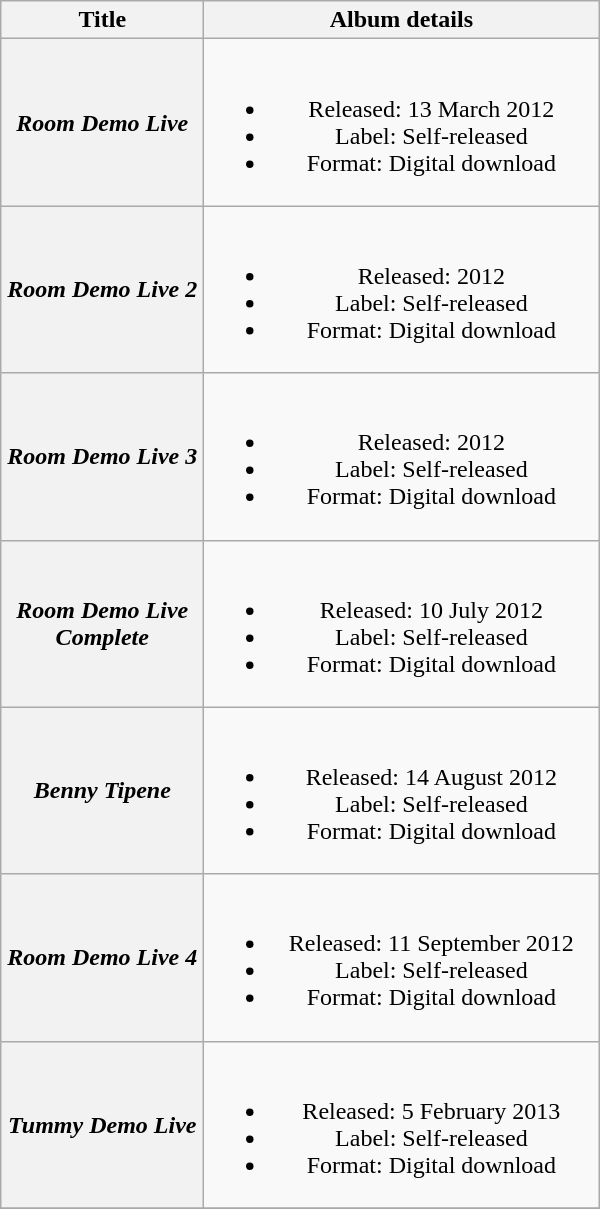<table class="wikitable plainrowheaders" style="text-align:center;" border="1">
<tr>
<th scope="col" style="width:8em;">Title</th>
<th scope="col" style="width:16em;">Album details</th>
</tr>
<tr>
<th scope="row"><em>Room Demo Live</em></th>
<td><br><ul><li>Released: 13 March 2012</li><li>Label: Self-released</li><li>Format: Digital download</li></ul></td>
</tr>
<tr>
<th scope="row"><em>Room Demo Live 2</em></th>
<td><br><ul><li>Released: 2012</li><li>Label: Self-released</li><li>Format: Digital download</li></ul></td>
</tr>
<tr>
<th scope="row"><em>Room Demo Live 3</em></th>
<td><br><ul><li>Released: 2012</li><li>Label: Self-released</li><li>Format: Digital download</li></ul></td>
</tr>
<tr>
<th scope="row"><em>Room Demo Live Complete</em></th>
<td><br><ul><li>Released: 10 July 2012</li><li>Label: Self-released</li><li>Format: Digital download</li></ul></td>
</tr>
<tr>
<th scope="row"><em>Benny Tipene</em></th>
<td><br><ul><li>Released: 14 August 2012</li><li>Label: Self-released</li><li>Format: Digital download</li></ul></td>
</tr>
<tr>
<th scope="row"><em>Room Demo Live 4</em></th>
<td><br><ul><li>Released: 11 September 2012</li><li>Label: Self-released</li><li>Format: Digital download</li></ul></td>
</tr>
<tr>
<th scope="row"><em>Tummy Demo Live</em></th>
<td><br><ul><li>Released: 5 February 2013</li><li>Label: Self-released</li><li>Format: Digital download</li></ul></td>
</tr>
<tr>
</tr>
</table>
